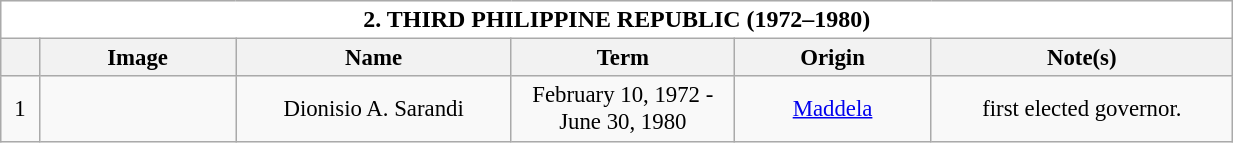<table class="wikitable collapsible collapsed" style="vertical-align:top;text-align:center;font-size:95%;">
<tr>
<th style="background-color:white;font-size:105%;width:51em;" colspan=6>2. THIRD PHILIPPINE REPUBLIC (1972–1980)</th>
</tr>
<tr>
<th style="width: 1em;text-align:center"></th>
<th style="width: 7em;text-align:center">Image</th>
<th style="width: 10em;text-align:center">Name</th>
<th style="width: 8em;text-align:center">Term</th>
<th style="width: 7em;text-align:center">Origin</th>
<th style="width: 11em;text-align:center">Note(s)</th>
</tr>
<tr>
<td>1</td>
<td></td>
<td>Dionisio A. Sarandi</td>
<td>February 10, 1972 - June 30, 1980</td>
<td><a href='#'>Maddela</a></td>
<td>first elected governor.</td>
</tr>
</table>
